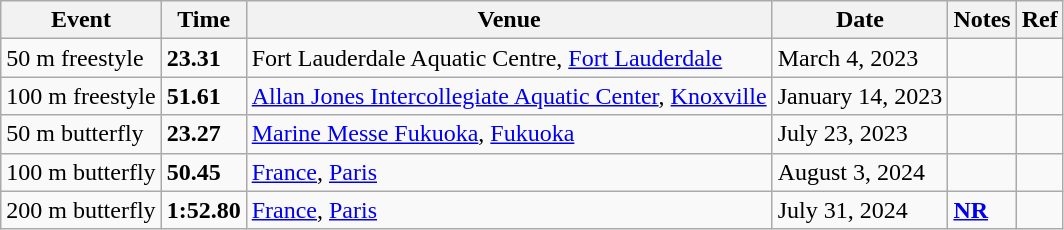<table class="wikitable">
<tr>
<th>Event</th>
<th>Time</th>
<th>Venue</th>
<th>Date</th>
<th>Notes</th>
<th>Ref</th>
</tr>
<tr>
<td>50 m freestyle</td>
<td><strong>23.31</strong></td>
<td>Fort Lauderdale Aquatic Centre, <a href='#'>Fort Lauderdale</a></td>
<td>March 4, 2023</td>
<td></td>
<td></td>
</tr>
<tr>
<td>100 m freestyle</td>
<td><strong>51.61</strong></td>
<td><a href='#'>Allan Jones Intercollegiate Aquatic Center</a>, <a href='#'>Knoxville</a></td>
<td>January 14, 2023</td>
<td></td>
<td></td>
</tr>
<tr>
<td>50 m butterfly</td>
<td><strong>23.27</strong></td>
<td><a href='#'>Marine Messe Fukuoka</a>, <a href='#'>Fukuoka</a></td>
<td>July 23, 2023</td>
<td></td>
<td></td>
</tr>
<tr>
<td>100 m butterfly</td>
<td><strong>50.45</strong></td>
<td><a href='#'>France</a>, <a href='#'>Paris</a></td>
<td>August 3, 2024</td>
<td></td>
</tr>
<tr>
<td>200 m butterfly</td>
<td><strong>1:52.80</strong></td>
<td><a href='#'>France</a>, <a href='#'>Paris</a></td>
<td>July 31, 2024</td>
<td><strong><a href='#'>NR</a></strong></td>
<td></td>
</tr>
</table>
